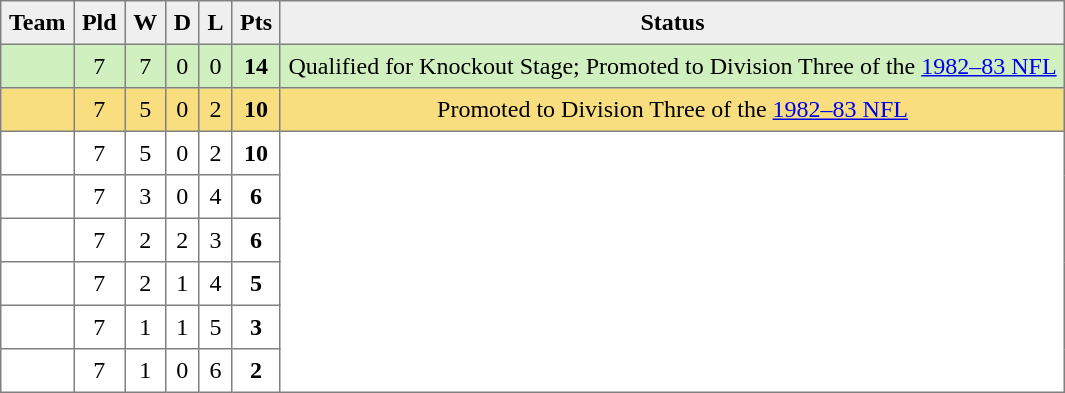<table style=border-collapse:collapse border=1 cellspacing=0 cellpadding=5>
<tr align=center bgcolor=#efefef>
<th>Team</th>
<th>Pld</th>
<th>W</th>
<th>D</th>
<th>L</th>
<th>Pts</th>
<th>Status</th>
</tr>
<tr align=center style="background:#D0F0C0;">
<td style="text-align:left;"> </td>
<td>7</td>
<td>7</td>
<td>0</td>
<td>0</td>
<td><strong>14</strong></td>
<td rowspan=1>Qualified for Knockout Stage; Promoted to Division Three of the <a href='#'>1982–83 NFL</a></td>
</tr>
<tr align=center style="background:#F8DE7E;">
<td style="text-align:left;"> </td>
<td>7</td>
<td>5</td>
<td>0</td>
<td>2</td>
<td><strong>10</strong></td>
<td rowspan=1>Promoted to Division Three of the <a href='#'>1982–83 NFL</a></td>
</tr>
<tr align=center style="background:#FFFFFF;">
<td style="text-align:left;"> </td>
<td>7</td>
<td>5</td>
<td>0</td>
<td>2</td>
<td><strong>10</strong></td>
<td rowspan=6></td>
</tr>
<tr align=center style="background:#FFFFFF;">
<td style="text-align:left;"> </td>
<td>7</td>
<td>3</td>
<td>0</td>
<td>4</td>
<td><strong>6</strong></td>
</tr>
<tr align=center style="background:#FFFFFF;">
<td style="text-align:left;"> </td>
<td>7</td>
<td>2</td>
<td>2</td>
<td>3</td>
<td><strong>6</strong></td>
</tr>
<tr align=center style="background:#FFFFFF;">
<td style="text-align:left;"> </td>
<td>7</td>
<td>2</td>
<td>1</td>
<td>4</td>
<td><strong>5</strong></td>
</tr>
<tr align=center style="background:#FFFFFF;">
<td style="text-align:left;"> </td>
<td>7</td>
<td>1</td>
<td>1</td>
<td>5</td>
<td><strong>3</strong></td>
</tr>
<tr align=center style="background:#FFFFFF;">
<td style="text-align:left;"> </td>
<td>7</td>
<td>1</td>
<td>0</td>
<td>6</td>
<td><strong>2</strong></td>
</tr>
</table>
